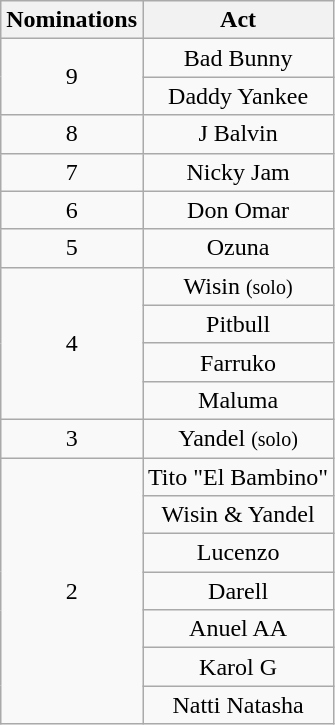<table class="wikitable" rowspan="2" style="text-align:center;">
<tr>
<th scope="col">Nominations</th>
<th scope="col">Act</th>
</tr>
<tr>
<td rowspan=2>9</td>
<td>Bad Bunny</td>
</tr>
<tr>
<td>Daddy Yankee</td>
</tr>
<tr>
<td>8</td>
<td>J Balvin</td>
</tr>
<tr>
<td>7</td>
<td>Nicky Jam</td>
</tr>
<tr>
<td>6</td>
<td>Don Omar</td>
</tr>
<tr>
<td>5</td>
<td>Ozuna</td>
</tr>
<tr>
<td rowspan="4">4</td>
<td>Wisin <small>(solo)</small></td>
</tr>
<tr>
<td>Pitbull</td>
</tr>
<tr>
<td>Farruko</td>
</tr>
<tr>
<td>Maluma</td>
</tr>
<tr>
<td>3</td>
<td>Yandel <small>(solo)</small></td>
</tr>
<tr>
<td rowspan="7">2</td>
<td>Tito "El Bambino"</td>
</tr>
<tr>
<td>Wisin & Yandel</td>
</tr>
<tr>
<td>Lucenzo</td>
</tr>
<tr>
<td>Darell</td>
</tr>
<tr>
<td>Anuel AA</td>
</tr>
<tr>
<td>Karol G</td>
</tr>
<tr>
<td>Natti Natasha</td>
</tr>
</table>
